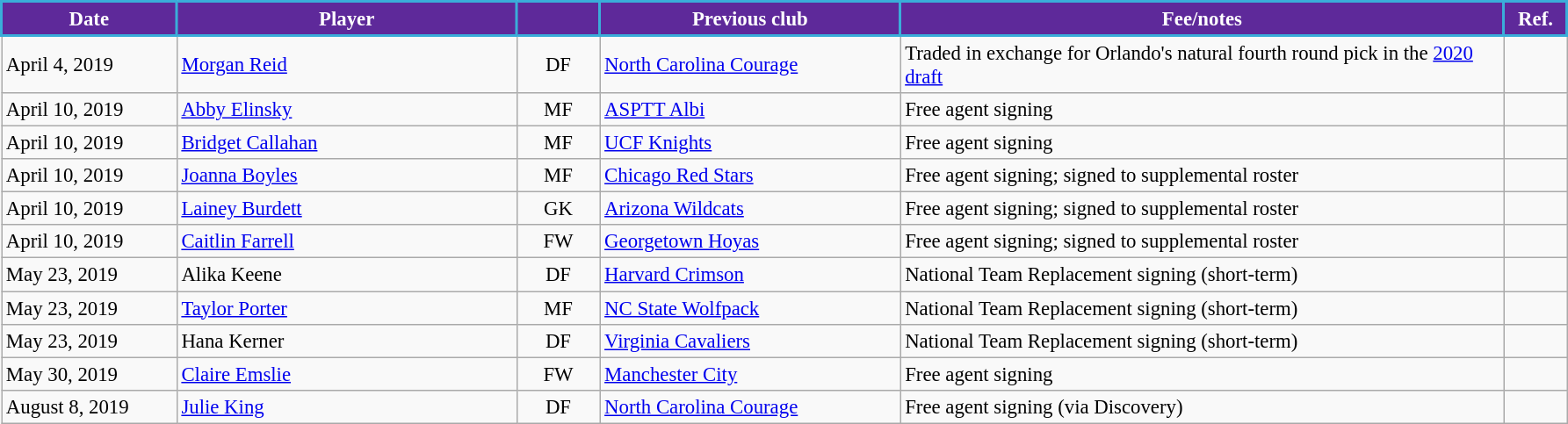<table class="wikitable" style="text-align:left; font-size:95%;">
<tr>
<th style="background:#5E299A; color:white; border:2px solid #3aadd9; width:125px;">Date</th>
<th style="background:#5E299A; color:white; border:2px solid #3aadd9; width:250px;">Player</th>
<th style="background:#5E299A; color:white; border:2px solid #3aadd9; width:55px;"></th>
<th style="background:#5E299A; color:white; border:2px solid #3aadd9; width:220px;">Previous club</th>
<th style="background:#5E299A; color:white; border:2px solid #3aadd9; width:450px;">Fee/notes</th>
<th style="background:#5E299A; color:white; border:2px solid #3aadd9; width:40px;">Ref.</th>
</tr>
<tr>
<td>April 4, 2019</td>
<td> <a href='#'>Morgan Reid</a></td>
<td style="text-align: center;">DF</td>
<td> <a href='#'>North Carolina Courage</a></td>
<td>Traded in exchange for Orlando's natural fourth round pick in the <a href='#'>2020 draft</a></td>
<td></td>
</tr>
<tr>
<td>April 10, 2019</td>
<td> <a href='#'>Abby Elinsky</a></td>
<td style="text-align: center;">MF</td>
<td> <a href='#'>ASPTT Albi</a></td>
<td>Free agent signing</td>
<td></td>
</tr>
<tr>
<td>April 10, 2019</td>
<td> <a href='#'>Bridget Callahan</a></td>
<td style="text-align: center;">MF</td>
<td> <a href='#'>UCF Knights</a></td>
<td>Free agent signing</td>
<td></td>
</tr>
<tr>
<td>April 10, 2019</td>
<td> <a href='#'>Joanna Boyles</a></td>
<td style="text-align: center;">MF</td>
<td> <a href='#'>Chicago Red Stars</a></td>
<td>Free agent signing; signed to supplemental roster</td>
<td></td>
</tr>
<tr>
<td>April 10, 2019</td>
<td> <a href='#'>Lainey Burdett</a></td>
<td style="text-align: center;">GK</td>
<td> <a href='#'>Arizona Wildcats</a></td>
<td>Free agent signing; signed to supplemental roster</td>
<td></td>
</tr>
<tr>
<td>April 10, 2019</td>
<td> <a href='#'>Caitlin Farrell</a></td>
<td style="text-align: center;">FW</td>
<td> <a href='#'>Georgetown Hoyas</a></td>
<td>Free agent signing; signed to supplemental roster</td>
<td></td>
</tr>
<tr>
<td>May 23, 2019</td>
<td> Alika Keene</td>
<td style="text-align: center;">DF</td>
<td> <a href='#'>Harvard Crimson</a></td>
<td>National Team Replacement signing (short-term)</td>
<td></td>
</tr>
<tr>
<td>May 23, 2019</td>
<td> <a href='#'>Taylor Porter</a></td>
<td style="text-align: center;">MF</td>
<td> <a href='#'>NC State Wolfpack</a></td>
<td>National Team Replacement signing (short-term)</td>
<td></td>
</tr>
<tr>
<td>May 23, 2019</td>
<td> Hana Kerner</td>
<td style="text-align: center;">DF</td>
<td> <a href='#'>Virginia Cavaliers</a></td>
<td>National Team Replacement signing (short-term)</td>
<td></td>
</tr>
<tr>
<td>May 30, 2019</td>
<td> <a href='#'>Claire Emslie</a></td>
<td style="text-align: center;">FW</td>
<td> <a href='#'>Manchester City</a></td>
<td>Free agent signing</td>
<td></td>
</tr>
<tr>
<td>August 8, 2019</td>
<td> <a href='#'>Julie King</a></td>
<td style="text-align: center;">DF</td>
<td> <a href='#'>North Carolina Courage</a></td>
<td>Free agent signing (via Discovery)</td>
<td></td>
</tr>
</table>
